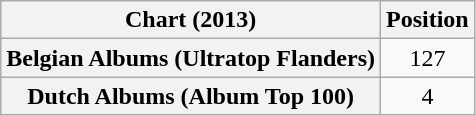<table class="wikitable sortable plainrowheaders" style="text-align:center">
<tr>
<th scope="col">Chart (2013)</th>
<th scope="col">Position</th>
</tr>
<tr>
<th scope="row">Belgian Albums (Ultratop Flanders)</th>
<td>127</td>
</tr>
<tr>
<th scope="row">Dutch Albums (Album Top 100)</th>
<td>4</td>
</tr>
</table>
